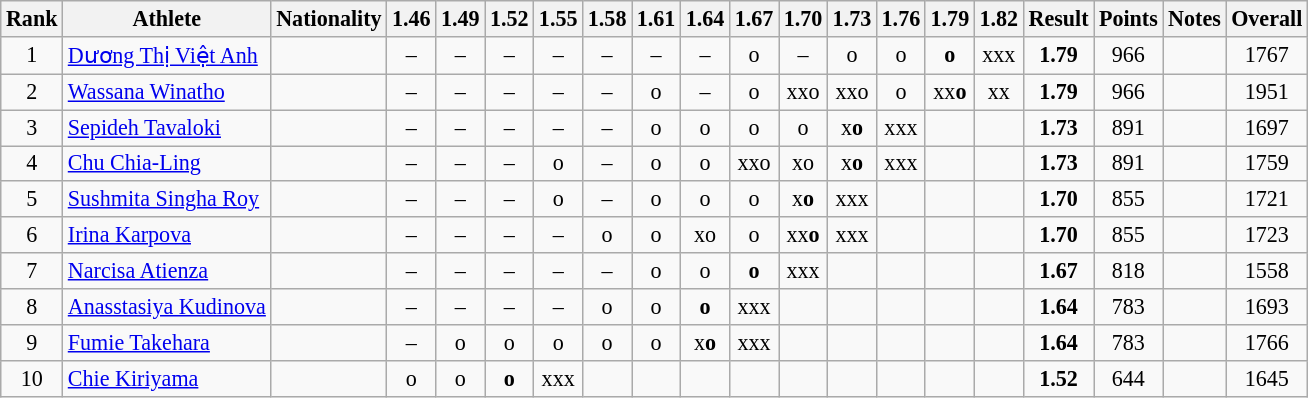<table class="wikitable sortable" style="text-align:center; font-size:92%">
<tr>
<th>Rank</th>
<th>Athlete</th>
<th>Nationality</th>
<th>1.46</th>
<th>1.49</th>
<th>1.52</th>
<th>1.55</th>
<th>1.58</th>
<th>1.61</th>
<th>1.64</th>
<th>1.67</th>
<th>1.70</th>
<th>1.73</th>
<th>1.76</th>
<th>1.79</th>
<th>1.82</th>
<th>Result</th>
<th>Points</th>
<th>Notes</th>
<th>Overall</th>
</tr>
<tr>
<td>1</td>
<td align="left"><a href='#'>Dương Thị Việt Anh</a></td>
<td align=left></td>
<td>–</td>
<td>–</td>
<td>–</td>
<td>–</td>
<td>–</td>
<td>–</td>
<td>–</td>
<td>o</td>
<td>–</td>
<td>o</td>
<td>o</td>
<td><strong>o</strong></td>
<td>xxx</td>
<td><strong>1.79</strong></td>
<td>966</td>
<td></td>
<td>1767</td>
</tr>
<tr>
<td>2</td>
<td align="left"><a href='#'>Wassana Winatho</a></td>
<td align=left></td>
<td>–</td>
<td>–</td>
<td>–</td>
<td>–</td>
<td>–</td>
<td>o</td>
<td>–</td>
<td>o</td>
<td>xxo</td>
<td>xxo</td>
<td>o</td>
<td>xx<strong>o</strong></td>
<td>xx</td>
<td><strong>1.79</strong></td>
<td>966</td>
<td></td>
<td>1951</td>
</tr>
<tr>
<td>3</td>
<td align="left"><a href='#'>Sepideh Tavaloki</a></td>
<td align=left></td>
<td>–</td>
<td>–</td>
<td>–</td>
<td>–</td>
<td>–</td>
<td>o</td>
<td>o</td>
<td>o</td>
<td>o</td>
<td>x<strong>o</strong></td>
<td>xxx</td>
<td></td>
<td></td>
<td><strong>1.73</strong></td>
<td>891</td>
<td></td>
<td>1697</td>
</tr>
<tr>
<td>4</td>
<td align="left"><a href='#'>Chu Chia-Ling</a></td>
<td align=left></td>
<td>–</td>
<td>–</td>
<td>–</td>
<td>o</td>
<td>–</td>
<td>o</td>
<td>o</td>
<td>xxo</td>
<td>xo</td>
<td>x<strong>o</strong></td>
<td>xxx</td>
<td></td>
<td></td>
<td><strong>1.73</strong></td>
<td>891</td>
<td></td>
<td>1759</td>
</tr>
<tr>
<td>5</td>
<td align="left"><a href='#'>Sushmita Singha Roy</a></td>
<td align=left></td>
<td>–</td>
<td>–</td>
<td>–</td>
<td>o</td>
<td>–</td>
<td>o</td>
<td>o</td>
<td>o</td>
<td>x<strong>o</strong></td>
<td>xxx</td>
<td></td>
<td></td>
<td></td>
<td><strong>1.70</strong></td>
<td>855</td>
<td></td>
<td>1721</td>
</tr>
<tr>
<td>6</td>
<td align="left"><a href='#'>Irina Karpova</a></td>
<td align=left></td>
<td>–</td>
<td>–</td>
<td>–</td>
<td>–</td>
<td>o</td>
<td>o</td>
<td>xo</td>
<td>o</td>
<td>xx<strong>o</strong></td>
<td>xxx</td>
<td></td>
<td></td>
<td></td>
<td><strong>1.70</strong></td>
<td>855</td>
<td></td>
<td>1723</td>
</tr>
<tr>
<td>7</td>
<td align="left"><a href='#'>Narcisa Atienza</a></td>
<td align=left></td>
<td>–</td>
<td>–</td>
<td>–</td>
<td>–</td>
<td>–</td>
<td>o</td>
<td>o</td>
<td><strong>o</strong></td>
<td>xxx</td>
<td></td>
<td></td>
<td></td>
<td></td>
<td><strong>1.67</strong></td>
<td>818</td>
<td></td>
<td>1558</td>
</tr>
<tr>
<td>8</td>
<td align="left"><a href='#'>Anasstasiya Kudinova</a></td>
<td align=left></td>
<td>–</td>
<td>–</td>
<td>–</td>
<td>–</td>
<td>o</td>
<td>o</td>
<td><strong>o</strong></td>
<td>xxx</td>
<td></td>
<td></td>
<td></td>
<td></td>
<td></td>
<td><strong>1.64</strong></td>
<td>783</td>
<td></td>
<td>1693</td>
</tr>
<tr>
<td>9</td>
<td align="left"><a href='#'>Fumie Takehara</a></td>
<td align=left></td>
<td>–</td>
<td>o</td>
<td>o</td>
<td>o</td>
<td>o</td>
<td>o</td>
<td>x<strong>o</strong></td>
<td>xxx</td>
<td></td>
<td></td>
<td></td>
<td></td>
<td></td>
<td><strong>1.64</strong></td>
<td>783</td>
<td></td>
<td>1766</td>
</tr>
<tr>
<td>10</td>
<td align="left"><a href='#'>Chie Kiriyama</a></td>
<td align=left></td>
<td>o</td>
<td>o</td>
<td><strong>o</strong></td>
<td>xxx</td>
<td></td>
<td></td>
<td></td>
<td></td>
<td></td>
<td></td>
<td></td>
<td></td>
<td></td>
<td><strong>1.52</strong></td>
<td>644</td>
<td></td>
<td>1645</td>
</tr>
</table>
